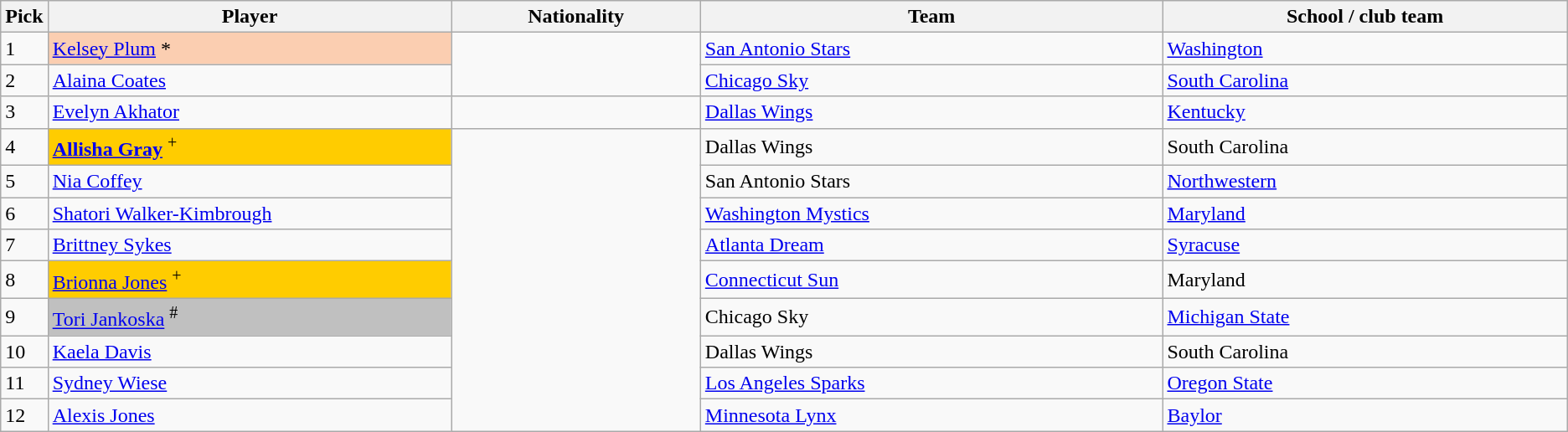<table class="wikitable sortable">
<tr>
<th width=30>Pick</th>
<th width=333>Player</th>
<th width=200>Nationality</th>
<th width=383>Team</th>
<th width=333>School / club team</th>
</tr>
<tr>
<td>1</td>
<td bgcolor="#FBCEB1"><a href='#'>Kelsey Plum</a> *</td>
<td rowspan=2></td>
<td><a href='#'>San Antonio Stars</a></td>
<td><a href='#'>Washington</a></td>
</tr>
<tr>
<td>2</td>
<td><a href='#'>Alaina Coates</a></td>
<td><a href='#'>Chicago Sky</a> </td>
<td><a href='#'>South Carolina</a></td>
</tr>
<tr>
<td>3</td>
<td><a href='#'>Evelyn Akhator</a></td>
<td></td>
<td><a href='#'>Dallas Wings</a></td>
<td><a href='#'>Kentucky</a></td>
</tr>
<tr>
<td>4</td>
<td bgcolor="#FFCC00"><strong><a href='#'>Allisha Gray</a></strong> <sup>+</sup></td>
<td rowspan=9></td>
<td>Dallas Wings </td>
<td>South Carolina</td>
</tr>
<tr>
<td>5</td>
<td><a href='#'>Nia Coffey</a></td>
<td>San Antonio Stars </td>
<td><a href='#'>Northwestern</a></td>
</tr>
<tr>
<td>6</td>
<td><a href='#'>Shatori Walker-Kimbrough</a></td>
<td><a href='#'>Washington Mystics</a> </td>
<td><a href='#'>Maryland</a></td>
</tr>
<tr>
<td>7</td>
<td><a href='#'>Brittney Sykes</a></td>
<td><a href='#'>Atlanta Dream</a></td>
<td><a href='#'>Syracuse</a></td>
</tr>
<tr>
<td>8</td>
<td bgcolor="#FFCC00"><a href='#'>Brionna Jones</a> <sup>+</sup></td>
<td><a href='#'>Connecticut Sun</a> </td>
<td>Maryland</td>
</tr>
<tr>
<td>9</td>
<td bgcolor=#C0C0C0><a href='#'>Tori Jankoska</a> <sup>#</sup></td>
<td>Chicago Sky</td>
<td><a href='#'>Michigan State</a></td>
</tr>
<tr>
<td>10</td>
<td><a href='#'>Kaela Davis</a></td>
<td>Dallas Wings </td>
<td>South Carolina</td>
</tr>
<tr>
<td>11</td>
<td><a href='#'>Sydney Wiese</a></td>
<td><a href='#'>Los Angeles Sparks</a> </td>
<td><a href='#'>Oregon State</a></td>
</tr>
<tr>
<td>12</td>
<td><a href='#'>Alexis Jones</a></td>
<td><a href='#'>Minnesota Lynx</a></td>
<td><a href='#'>Baylor</a></td>
</tr>
</table>
